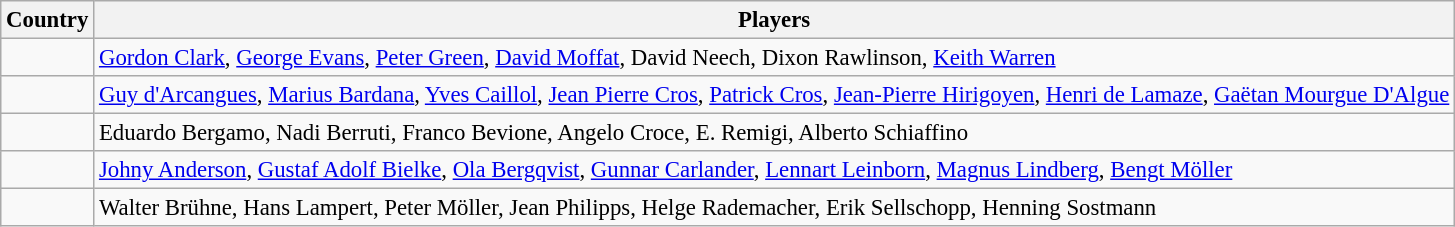<table class="wikitable" style="font-size:95%;">
<tr>
<th>Country</th>
<th>Players</th>
</tr>
<tr>
<td></td>
<td><a href='#'>Gordon Clark</a>, <a href='#'>George Evans</a>, <a href='#'>Peter Green</a>, <a href='#'>David Moffat</a>, David Neech, Dixon Rawlinson, <a href='#'>Keith Warren</a></td>
</tr>
<tr>
<td></td>
<td><a href='#'>Guy d'Arcangues</a>, <a href='#'>Marius Bardana</a>, <a href='#'>Yves Caillol</a>, <a href='#'>Jean Pierre Cros</a>, <a href='#'>Patrick Cros</a>, <a href='#'>Jean-Pierre Hirigoyen</a>, <a href='#'>Henri de Lamaze</a>, <a href='#'>Gaëtan Mourgue D'Algue</a></td>
</tr>
<tr>
<td></td>
<td>Eduardo Bergamo, Nadi Berruti, Franco Bevione, Angelo Croce, E. Remigi, Alberto Schiaffino</td>
</tr>
<tr>
<td></td>
<td><a href='#'>Johny Anderson</a>, <a href='#'>Gustaf Adolf Bielke</a>, <a href='#'>Ola Bergqvist</a>, <a href='#'>Gunnar Carlander</a>, <a href='#'>Lennart Leinborn</a>, <a href='#'>Magnus Lindberg</a>, <a href='#'>Bengt Möller</a></td>
</tr>
<tr>
<td></td>
<td>Walter Brühne, Hans Lampert, Peter Möller, Jean Philipps, Helge Rademacher, Erik Sellschopp, Henning Sostmann</td>
</tr>
</table>
